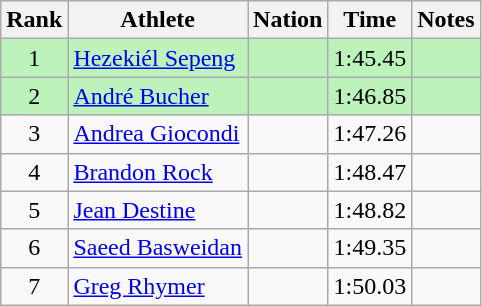<table class="wikitable sortable" style="text-align:center">
<tr>
<th>Rank</th>
<th>Athlete</th>
<th>Nation</th>
<th>Time</th>
<th>Notes</th>
</tr>
<tr bgcolor=bbf3bb>
<td>1</td>
<td align=left><a href='#'>Hezekiél Sepeng</a></td>
<td align=left></td>
<td>1:45.45</td>
<td></td>
</tr>
<tr bgcolor=bbf3bb>
<td>2</td>
<td align=left><a href='#'>André Bucher</a></td>
<td align=left></td>
<td>1:46.85</td>
<td></td>
</tr>
<tr>
<td>3</td>
<td align=left><a href='#'>Andrea Giocondi</a></td>
<td align=left></td>
<td>1:47.26</td>
<td></td>
</tr>
<tr>
<td>4</td>
<td align=left><a href='#'>Brandon Rock</a></td>
<td align=left></td>
<td>1:48.47</td>
<td></td>
</tr>
<tr>
<td>5</td>
<td align=left><a href='#'>Jean Destine</a></td>
<td align=left></td>
<td>1:48.82</td>
<td></td>
</tr>
<tr>
<td>6</td>
<td align=left><a href='#'>Saeed Basweidan</a></td>
<td align=left></td>
<td>1:49.35</td>
<td></td>
</tr>
<tr>
<td>7</td>
<td align=left><a href='#'>Greg Rhymer</a></td>
<td align=left></td>
<td>1:50.03</td>
</tr>
</table>
